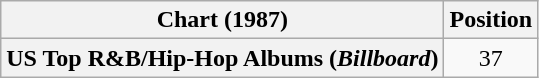<table class="wikitable plainrowheaders" style="text-align:center">
<tr>
<th scope="col">Chart (1987)</th>
<th scope="col">Position</th>
</tr>
<tr>
<th scope="row">US Top R&B/Hip-Hop Albums (<em>Billboard</em>)</th>
<td>37</td>
</tr>
</table>
